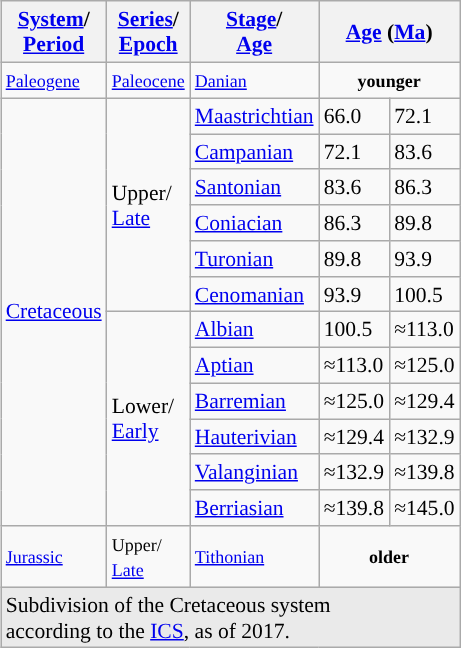<table class="wikitable" rules="all" style="border: 1px solid #000000; margin-left:20px; font-size:90%; float: right;">
<tr>
<th><a href='#'>System</a>/<br><a href='#'>Period</a></th>
<th><a href='#'>Series</a>/<br><a href='#'>Epoch</a></th>
<th><a href='#'>Stage</a>/<br><a href='#'>Age</a></th>
<th colspan="2"><a href='#'>Age</a> (<a href='#'>Ma</a>)</th>
</tr>
<tr>
<td style="background-color: "><small><a href='#'>Paleogene</a></small></td>
<td style="background-color: "><small><a href='#'>Paleocene</a></small></td>
<td style="background-color: "><small><a href='#'>Danian</a></small></td>
<td colspan="2" style="text-align:center;"><small><strong>younger</strong></small></td>
</tr>
<tr>
<td rowspan="12" style="background-color: "><a href='#'>Cretaceous</a></td>
<td rowspan="6" style="background-color: ">Upper/<br><a href='#'>Late</a></td>
<td style="background-color:"><a href='#'>Maastrichtian</a></td>
<td>66.0</td>
<td>72.1</td>
</tr>
<tr>
<td style="background-color:"><a href='#'>Campanian</a></td>
<td>72.1</td>
<td>83.6</td>
</tr>
<tr>
<td style="background-color:"><a href='#'>Santonian</a></td>
<td>83.6</td>
<td>86.3</td>
</tr>
<tr>
<td style="background-color:"><a href='#'>Coniacian</a></td>
<td>86.3</td>
<td>89.8</td>
</tr>
<tr>
<td style="background-color:"><a href='#'>Turonian</a></td>
<td>89.8</td>
<td>93.9</td>
</tr>
<tr>
<td style="background-color:"><a href='#'>Cenomanian</a></td>
<td>93.9</td>
<td>100.5</td>
</tr>
<tr>
<td rowspan="6" style="background-color: ">Lower/<br><a href='#'>Early</a></td>
<td style="background-color:"><a href='#'>Albian</a></td>
<td>100.5</td>
<td>≈113.0</td>
</tr>
<tr>
<td style="background-color:"><a href='#'>Aptian</a></td>
<td>≈113.0</td>
<td>≈125.0</td>
</tr>
<tr>
<td style="background-color:"><a href='#'>Barremian</a></td>
<td>≈125.0</td>
<td>≈129.4</td>
</tr>
<tr>
<td style="background-color:"><a href='#'>Hauterivian</a></td>
<td>≈129.4</td>
<td>≈132.9</td>
</tr>
<tr>
<td style="background-color:"><a href='#'>Valanginian</a></td>
<td>≈132.9</td>
<td>≈139.8</td>
</tr>
<tr>
<td style="background-color:"><a href='#'>Berriasian</a></td>
<td>≈139.8</td>
<td>≈145.0</td>
</tr>
<tr>
<td style="background-color: "><small><a href='#'>Jurassic</a></small></td>
<td style="background-color: "><small>Upper/<br><a href='#'>Late</a></small></td>
<td style="background-color: "><small><a href='#'>Tithonian</a></small></td>
<td colspan="2" style="text-align:center;"><small><strong>older</strong></small></td>
</tr>
<tr>
<td colspan="5"  style="background-color: #EAEAEA;">Subdivision of the Cretaceous system<br>according to the <a href='#'>ICS</a>, as of 2017.</td>
</tr>
</table>
